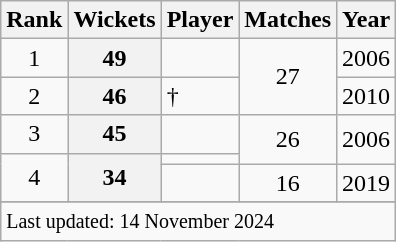<table class="wikitable plainrowheaders sortable">
<tr>
<th scope=col>Rank</th>
<th scope=col>Wickets</th>
<th scope=col>Player</th>
<th scope=col>Matches</th>
<th scope=col>Year</th>
</tr>
<tr>
<td align=center>1</td>
<th scope=row style=text-align:center;>49</th>
<td></td>
<td align=center rowspan=2>27</td>
<td>2006</td>
</tr>
<tr>
<td align=center>2</td>
<th scope=row style=text-align:center;>46</th>
<td>†</td>
<td>2010</td>
</tr>
<tr>
<td align=center>3</td>
<th scope=row style=text-align:center;>45</th>
<td></td>
<td align=center rowspan=2>26</td>
<td rowspan=2>2006</td>
</tr>
<tr>
<td align=center rowspan=2>4</td>
<th scope=row style=text-align:center; rowspan=2>34</th>
<td></td>
</tr>
<tr>
<td></td>
<td align=center>16</td>
<td>2019</td>
</tr>
<tr>
</tr>
<tr class=sortbottom>
<td colspan=5><small>Last updated: 14 November 2024</small></td>
</tr>
</table>
